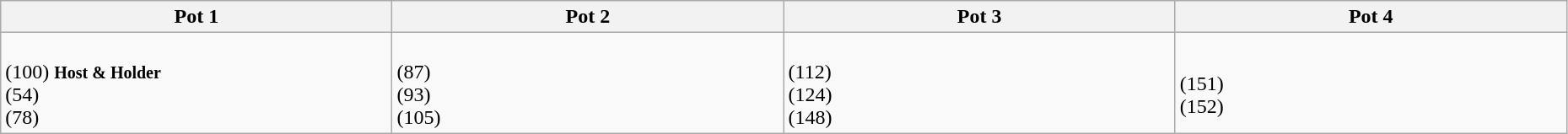<table class="wikitable" style="width:98%;">
<tr>
<th width=25%><strong>Pot 1</strong></th>
<th width=25%><strong>Pot 2</strong></th>
<th width=25%><strong>Pot 3</strong></th>
<th width=25%><strong>Pot 4</strong></th>
</tr>
<tr>
<td><br> (100) <small><strong>Host & Holder</strong></small><br>
 (54) <br>
 (78)</td>
<td><br> (87) <br>
 (93) <br>
 (105)</td>
<td><br> (112) <br>
 (124) <br>
 (148) <br></td>
<td><br> (151) <br>
 (152)</td>
</tr>
</table>
